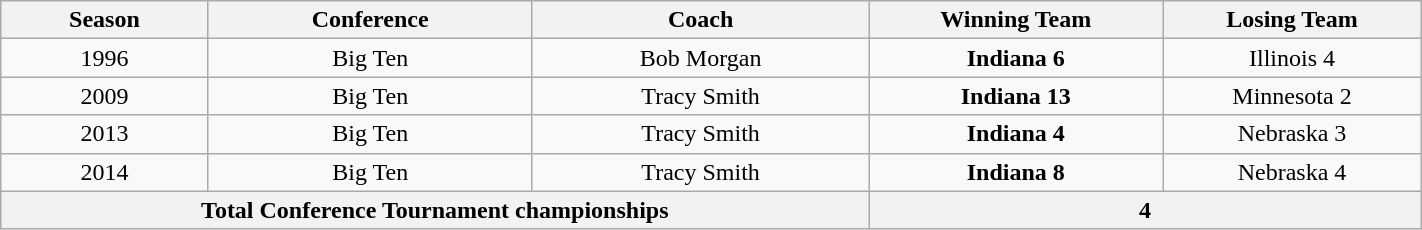<table cellpadding="1" style="width:75%;" class="wikitable">
<tr>
<th style=>Season</th>
<th style=>Conference</th>
<th style=>Coach</th>
<th style=>Winning Team</th>
<th style=>Losing Team</th>
</tr>
<tr style="text-align:center;">
<td>1996</td>
<td>Big Ten</td>
<td>Bob Morgan</td>
<td><strong>Indiana 6</strong></td>
<td>Illinois 4</td>
</tr>
<tr style="text-align:center;">
<td>2009</td>
<td>Big Ten</td>
<td>Tracy Smith</td>
<td><strong>Indiana 13</strong></td>
<td>Minnesota 2</td>
</tr>
<tr style="text-align:center;">
<td>2013</td>
<td>Big Ten</td>
<td>Tracy Smith</td>
<td><strong>Indiana 4</strong></td>
<td>Nebraska 3</td>
</tr>
<tr style="text-align:center;">
<td>2014</td>
<td>Big Ten</td>
<td>Tracy Smith</td>
<td><strong>Indiana 8</strong></td>
<td>Nebraska 4</td>
</tr>
<tr style="text-align:center;" class="sortbottom">
<th colspan="3;" style=>Total Conference Tournament championships</th>
<th colspan="2;" style=><strong>4</strong></th>
</tr>
</table>
